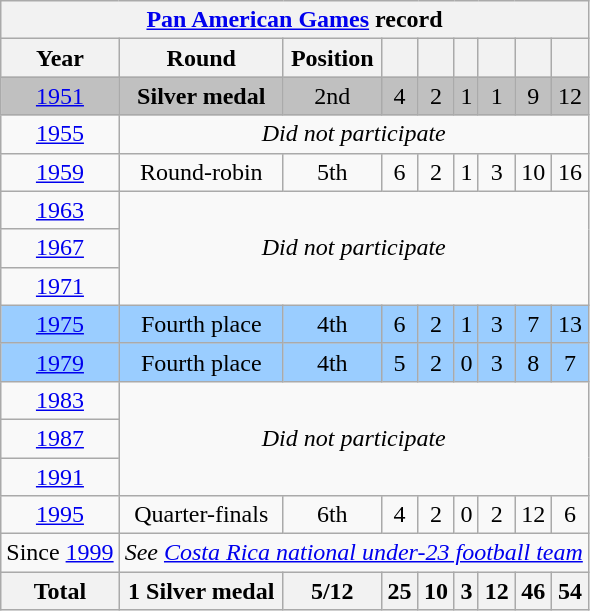<table class="wikitable" style="text-align:center">
<tr>
<th colspan=9><a href='#'>Pan American Games</a> record</th>
</tr>
<tr>
<th>Year</th>
<th>Round</th>
<th>Position</th>
<th></th>
<th></th>
<th></th>
<th></th>
<th></th>
<th></th>
</tr>
<tr style="background:Silver;">
<td> <a href='#'>1951</a></td>
<td><strong>Silver medal</strong></td>
<td>2nd</td>
<td>4</td>
<td>2</td>
<td>1</td>
<td>1</td>
<td>9</td>
<td>12</td>
</tr>
<tr>
<td> <a href='#'>1955</a></td>
<td colspan=8><em>Did not participate</em></td>
</tr>
<tr>
<td> <a href='#'>1959</a></td>
<td>Round-robin</td>
<td>5th</td>
<td>6</td>
<td>2</td>
<td>1</td>
<td>3</td>
<td>10</td>
<td>16</td>
</tr>
<tr>
<td> <a href='#'>1963</a></td>
<td colspan=8 rowspan=3><em>Did not participate</em></td>
</tr>
<tr>
<td> <a href='#'>1967</a></td>
</tr>
<tr>
<td> <a href='#'>1971</a></td>
</tr>
<tr style="background:#9acdff;">
<td> <a href='#'>1975</a></td>
<td>Fourth place</td>
<td>4th</td>
<td>6</td>
<td>2</td>
<td>1</td>
<td>3</td>
<td>7</td>
<td>13</td>
</tr>
<tr style="background:#9acdff;">
<td> <a href='#'>1979</a></td>
<td>Fourth place</td>
<td>4th</td>
<td>5</td>
<td>2</td>
<td>0</td>
<td>3</td>
<td>8</td>
<td>7</td>
</tr>
<tr>
<td> <a href='#'>1983</a></td>
<td colspan=8 rowspan=3><em>Did not participate</em></td>
</tr>
<tr>
<td> <a href='#'>1987</a></td>
</tr>
<tr>
<td> <a href='#'>1991</a></td>
</tr>
<tr>
<td> <a href='#'>1995</a></td>
<td>Quarter-finals</td>
<td>6th</td>
<td>4</td>
<td>2</td>
<td>0</td>
<td>2</td>
<td>12</td>
<td>6</td>
</tr>
<tr>
<td>Since <a href='#'>1999</a></td>
<td colspan=8><em>See <a href='#'>Costa Rica national under-23 football team</a></em></td>
</tr>
<tr>
<th>Total</th>
<th>1 Silver medal</th>
<th>5/12</th>
<th>25</th>
<th>10</th>
<th>3</th>
<th>12</th>
<th>46</th>
<th>54</th>
</tr>
</table>
